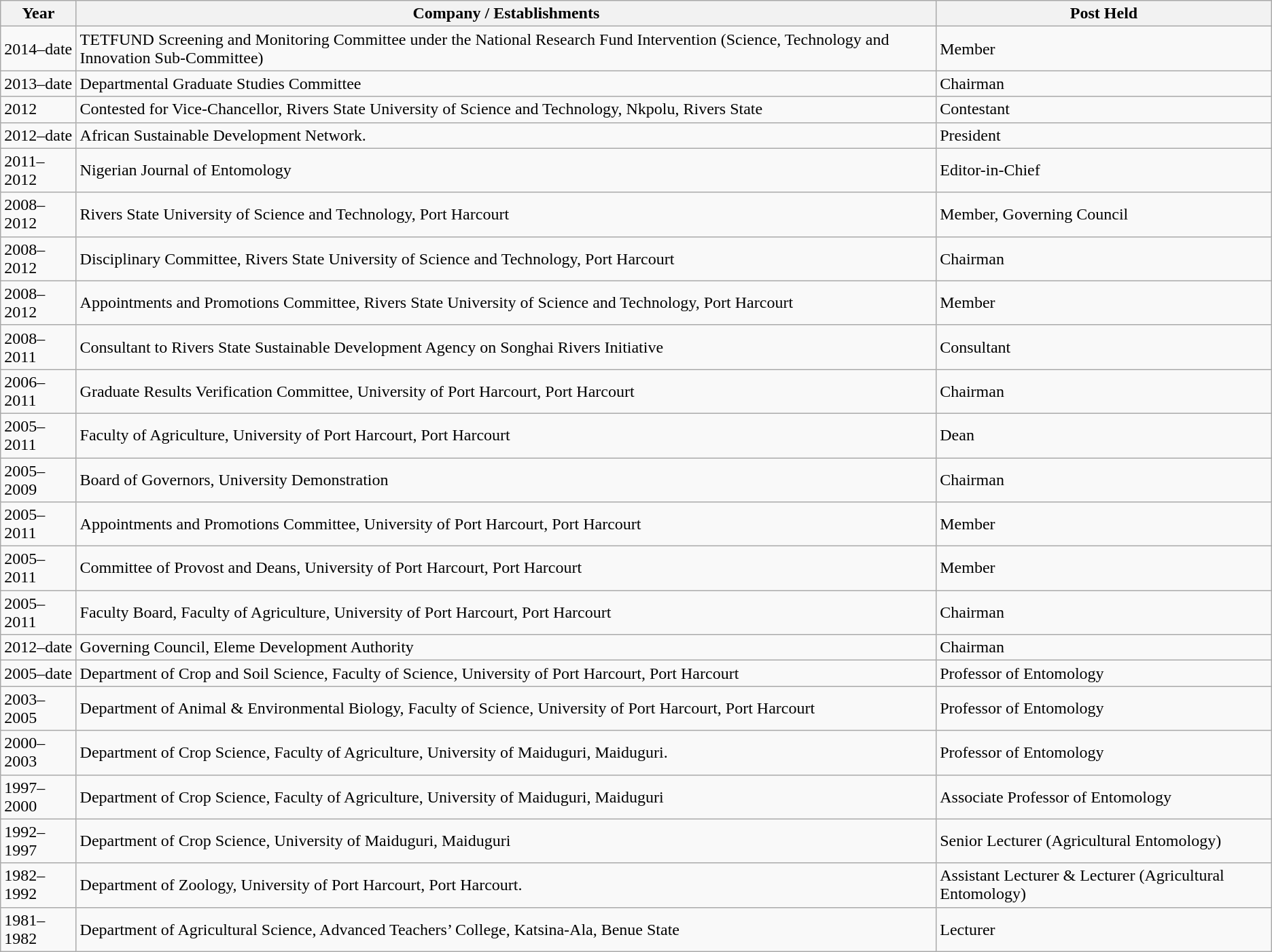<table class="wikitable">
<tr>
<th>Year</th>
<th>Company / Establishments</th>
<th>Post Held</th>
</tr>
<tr>
<td>2014–date</td>
<td>TETFUND Screening and Monitoring Committee under the  National Research Fund Intervention (Science, Technology and Innovation Sub-Committee)</td>
<td>Member</td>
</tr>
<tr>
<td>2013–date</td>
<td>Departmental Graduate Studies Committee</td>
<td>Chairman</td>
</tr>
<tr>
<td>2012</td>
<td>Contested for Vice-Chancellor, Rivers State University of Science and Technology, Nkpolu, Rivers State</td>
<td>Contestant</td>
</tr>
<tr>
<td>2012–date</td>
<td>African Sustainable Development Network.</td>
<td>President</td>
</tr>
<tr>
<td>2011–2012</td>
<td>Nigerian Journal of Entomology</td>
<td>Editor-in-Chief</td>
</tr>
<tr>
<td>2008–2012</td>
<td>Rivers State University of Science and Technology, Port Harcourt</td>
<td>Member, Governing Council</td>
</tr>
<tr>
<td>2008–2012</td>
<td>Disciplinary Committee, Rivers State University of Science and Technology, Port Harcourt</td>
<td>Chairman</td>
</tr>
<tr>
<td>2008–2012</td>
<td>Appointments and Promotions Committee, Rivers State University of Science and Technology, Port Harcourt</td>
<td>Member</td>
</tr>
<tr>
<td>2008–2011</td>
<td>Consultant to Rivers State Sustainable Development Agency on Songhai Rivers Initiative</td>
<td>Consultant</td>
</tr>
<tr>
<td>2006–2011</td>
<td>Graduate Results Verification Committee, University of Port Harcourt, Port Harcourt</td>
<td>Chairman</td>
</tr>
<tr>
<td>2005–2011</td>
<td>Faculty of Agriculture, University of Port Harcourt, Port Harcourt</td>
<td>Dean</td>
</tr>
<tr>
<td>2005–2009</td>
<td>Board of Governors, University Demonstration</td>
<td>Chairman</td>
</tr>
<tr>
<td>2005–2011</td>
<td>Appointments and Promotions Committee, University of Port Harcourt, Port Harcourt</td>
<td>Member</td>
</tr>
<tr>
<td>2005–2011</td>
<td>Committee of Provost and Deans, University of Port Harcourt, Port Harcourt</td>
<td>Member</td>
</tr>
<tr>
<td>2005–2011</td>
<td>Faculty Board, Faculty of Agriculture, University of Port Harcourt, Port Harcourt</td>
<td>Chairman</td>
</tr>
<tr>
<td>2012–date</td>
<td>Governing Council, Eleme Development Authority</td>
<td>Chairman</td>
</tr>
<tr>
<td>2005–date</td>
<td>Department of Crop and Soil Science, Faculty of Science, University of Port Harcourt, Port Harcourt</td>
<td>Professor of Entomology</td>
</tr>
<tr>
<td>2003–2005</td>
<td>Department of Animal & Environmental Biology, Faculty of Science, University of Port Harcourt, Port Harcourt</td>
<td>Professor of Entomology</td>
</tr>
<tr>
<td>2000–2003</td>
<td>Department of Crop Science, Faculty of Agriculture, University of Maiduguri, Maiduguri.</td>
<td>Professor of Entomology</td>
</tr>
<tr>
<td>1997–2000</td>
<td>Department of Crop Science, Faculty of Agriculture, University of Maiduguri, Maiduguri</td>
<td>Associate Professor of Entomology</td>
</tr>
<tr>
<td>1992–1997</td>
<td>Department of Crop Science, University of Maiduguri, Maiduguri</td>
<td>Senior Lecturer (Agricultural Entomology)</td>
</tr>
<tr>
<td>1982–1992</td>
<td>Department of Zoology, University of Port Harcourt, Port Harcourt.</td>
<td>Assistant Lecturer & Lecturer (Agricultural Entomology)</td>
</tr>
<tr>
<td>1981–1982</td>
<td>Department of Agricultural Science, Advanced Teachers’ College, Katsina-Ala, Benue State</td>
<td>Lecturer</td>
</tr>
</table>
